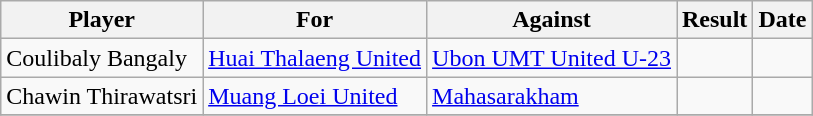<table class="wikitable sortable">
<tr>
<th>Player</th>
<th>For</th>
<th>Against</th>
<th align=center>Result</th>
<th>Date</th>
</tr>
<tr>
<td> Coulibaly Bangaly</td>
<td><a href='#'>Huai Thalaeng United</a></td>
<td><a href='#'>Ubon UMT United U-23</a></td>
<td></td>
<td></td>
</tr>
<tr>
<td> Chawin Thirawatsri</td>
<td><a href='#'>Muang Loei United</a></td>
<td><a href='#'>Mahasarakham</a></td>
<td> </td>
<td></td>
</tr>
<tr>
</tr>
</table>
